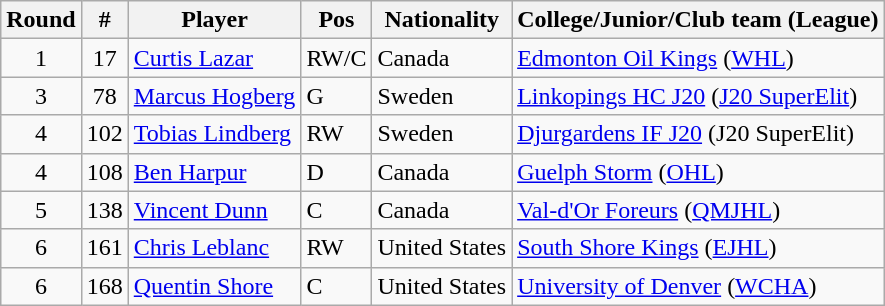<table class="wikitable">
<tr>
<th>Round</th>
<th>#</th>
<th>Player</th>
<th>Pos</th>
<th>Nationality</th>
<th>College/Junior/Club team (League)</th>
</tr>
<tr>
<td style="text-align:center">1</td>
<td style="text-align:center">17</td>
<td><a href='#'>Curtis Lazar</a></td>
<td>RW/C</td>
<td> Canada</td>
<td><a href='#'>Edmonton Oil Kings</a> (<a href='#'>WHL</a>)</td>
</tr>
<tr>
<td style="text-align:center">3</td>
<td style="text-align:center">78</td>
<td><a href='#'>Marcus Hogberg</a></td>
<td>G</td>
<td> Sweden</td>
<td><a href='#'>Linkopings HC J20</a> (<a href='#'>J20 SuperElit</a>)</td>
</tr>
<tr>
<td style="text-align:center">4</td>
<td style="text-align:center">102</td>
<td><a href='#'>Tobias Lindberg</a></td>
<td>RW</td>
<td> Sweden</td>
<td><a href='#'>Djurgardens IF J20</a> (J20 SuperElit)</td>
</tr>
<tr>
<td style="text-align:center">4</td>
<td style="text-align:center">108</td>
<td><a href='#'>Ben Harpur</a></td>
<td>D</td>
<td> Canada</td>
<td><a href='#'>Guelph Storm</a> (<a href='#'>OHL</a>)</td>
</tr>
<tr>
<td style="text-align:center">5</td>
<td style="text-align:center">138</td>
<td><a href='#'>Vincent Dunn</a></td>
<td>C</td>
<td> Canada</td>
<td><a href='#'>Val-d'Or Foreurs</a> (<a href='#'>QMJHL</a>)</td>
</tr>
<tr>
<td style="text-align:center">6</td>
<td style="text-align:center">161</td>
<td><a href='#'>Chris Leblanc</a></td>
<td>RW</td>
<td> United States</td>
<td><a href='#'>South Shore Kings</a> (<a href='#'>EJHL</a>)</td>
</tr>
<tr>
<td style="text-align:center">6</td>
<td style="text-align:center">168</td>
<td><a href='#'>Quentin Shore</a></td>
<td>C</td>
<td> United States</td>
<td><a href='#'>University of Denver</a> (<a href='#'>WCHA</a>)</td>
</tr>
</table>
